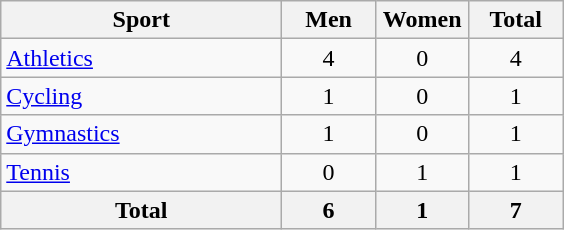<table class="wikitable sortable" style=text-align:center>
<tr>
<th width=180>Sport</th>
<th width=55>Men</th>
<th width=55>Women</th>
<th width=55>Total</th>
</tr>
<tr>
<td align=left><a href='#'>Athletics</a></td>
<td>4</td>
<td>0</td>
<td>4</td>
</tr>
<tr>
<td align=left><a href='#'>Cycling</a></td>
<td>1</td>
<td>0</td>
<td>1</td>
</tr>
<tr>
<td align=left><a href='#'>Gymnastics</a></td>
<td>1</td>
<td>0</td>
<td>1</td>
</tr>
<tr>
<td align=left><a href='#'>Tennis</a></td>
<td>0</td>
<td>1</td>
<td>1</td>
</tr>
<tr>
<th>Total</th>
<th>6</th>
<th>1</th>
<th>7</th>
</tr>
</table>
